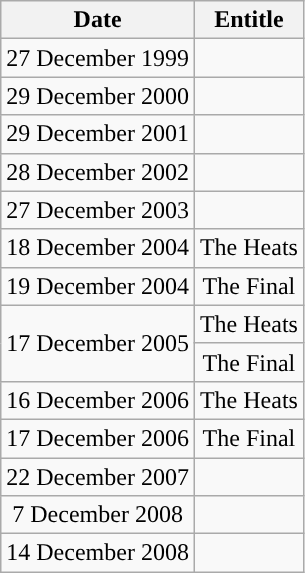<table class="wikitable" style="text-align:center;">
<tr>
<th>Date</th>
<th>Entitle</th>
</tr>
<tr>
<td>27 December 1999</td>
<td></td>
</tr>
<tr>
<td>29 December 2000</td>
<td></td>
</tr>
<tr>
<td>29 December 2001</td>
<td></td>
</tr>
<tr>
<td>28 December 2002</td>
<td></td>
</tr>
<tr>
<td>27 December 2003</td>
<td></td>
</tr>
<tr>
<td>18 December 2004</td>
<td>The Heats</td>
</tr>
<tr>
<td>19 December 2004</td>
<td>The Final</td>
</tr>
<tr>
<td rowspan="2">17 December 2005</td>
<td>The Heats</td>
</tr>
<tr>
<td>The Final</td>
</tr>
<tr>
<td>16 December 2006</td>
<td>The Heats</td>
</tr>
<tr>
<td>17 December 2006</td>
<td>The Final</td>
</tr>
<tr>
<td>22 December 2007</td>
<td></td>
</tr>
<tr>
<td>7 December 2008</td>
<td></td>
</tr>
<tr>
<td>14 December 2008</td>
<td></td>
</tr>
</table>
